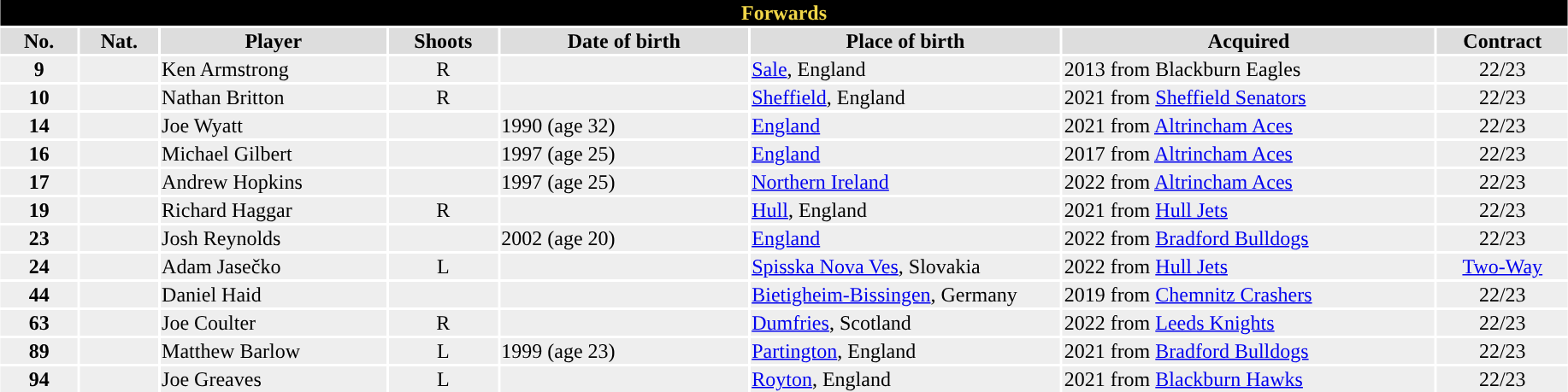<table class="toccolours"  style="width:97%; clear:both; margin:1.5em auto; text-align:center;">
<tr style="background:#ddd;">
<th colspan="11" style="background:black; color:#f0d648;”">Forwards</th>
</tr>
<tr style="background:#ddd;">
<th width=5%>No.</th>
<th width=5%>Nat.</th>
<th !width=22%>Player</th>
<th width=7%>Shoots</th>
<th width=16%>Date of birth</th>
<th width=20%>Place of birth</th>
<th width=24%>Acquired</th>
<td><strong>Contract</strong></td>
</tr>
<tr style="background:#eee;">
<td><strong>9</strong></td>
<td></td>
<td align=left>Ken Armstrong</td>
<td>R</td>
<td align=left></td>
<td align=left><a href='#'>Sale</a>, England</td>
<td align=left>2013 from Blackburn Eagles</td>
<td>22/23</td>
</tr>
<tr style="background:#eee;">
<td><strong>10</strong></td>
<td></td>
<td align=left>Nathan Britton</td>
<td>R</td>
<td align=left></td>
<td align=left><a href='#'>Sheffield</a>, England</td>
<td align=left>2021 from <a href='#'>Sheffield Senators</a></td>
<td>22/23</td>
</tr>
<tr style="background:#eee;">
<td><strong>14</strong></td>
<td></td>
<td align=left>Joe Wyatt</td>
<td></td>
<td align=left>1990 (age 32)</td>
<td align=left><a href='#'>England</a></td>
<td align=left>2021 from <a href='#'>Altrincham Aces</a></td>
<td>22/23</td>
</tr>
<tr style="background:#eee;">
<td><strong>16</strong></td>
<td></td>
<td align=left>Michael Gilbert</td>
<td></td>
<td align=left>1997 (age 25)</td>
<td align=left><a href='#'>England</a></td>
<td align=left>2017 from <a href='#'>Altrincham Aces</a></td>
<td>22/23</td>
</tr>
<tr style="background:#eee;">
<td><strong>17</strong></td>
<td></td>
<td align=left>Andrew Hopkins</td>
<td></td>
<td align=left>1997 (age 25)</td>
<td align=left><a href='#'>Northern Ireland</a></td>
<td align=left>2022 from <a href='#'>Altrincham Aces</a></td>
<td>22/23</td>
</tr>
<tr style="background:#eee;">
<td><strong>19</strong></td>
<td></td>
<td align=left>Richard Haggar</td>
<td>R</td>
<td align=left></td>
<td align=left><a href='#'>Hull</a>, England</td>
<td align=left>2021 from <a href='#'>Hull Jets</a></td>
<td>22/23</td>
</tr>
<tr style="background:#eee;">
<td><strong>23</strong></td>
<td></td>
<td align=left>Josh Reynolds</td>
<td></td>
<td align=left>2002 (age 20)</td>
<td align=left><a href='#'>England</a></td>
<td align=left>2022 from <a href='#'>Bradford Bulldogs</a></td>
<td>22/23</td>
</tr>
<tr style="background:#eee;">
<td><strong>24</strong></td>
<td></td>
<td align=left>Adam Jasečko</td>
<td>L</td>
<td align=left></td>
<td align=left><a href='#'>Spisska Nova Ves</a>, Slovakia</td>
<td align=left>2022 from <a href='#'>Hull Jets</a></td>
<td><a href='#'>Two-Way</a></td>
</tr>
<tr style="background:#eee;">
<td><strong>44</strong></td>
<td></td>
<td align=left>Daniel Haid</td>
<td></td>
<td align=left></td>
<td align=left><a href='#'>Bietigheim-Bissingen</a>, Germany</td>
<td align=left>2019 from <a href='#'>Chemnitz Crashers</a></td>
<td>22/23</td>
</tr>
<tr style="background:#eee;">
<td><strong>63</strong></td>
<td></td>
<td align=left>Joe Coulter</td>
<td>R</td>
<td align=left></td>
<td align=left><a href='#'>Dumfries</a>, Scotland</td>
<td align=left>2022 from <a href='#'>Leeds Knights</a></td>
<td>22/23</td>
</tr>
<tr style="background:#eee;">
<td><strong>89</strong></td>
<td></td>
<td align=left>Matthew Barlow</td>
<td>L</td>
<td align=left>1999 (age 23)</td>
<td align=left><a href='#'>Partington</a>, England</td>
<td align=left>2021 from <a href='#'>Bradford Bulldogs</a></td>
<td>22/23</td>
</tr>
<tr style="background:#eee;">
<td><strong>94</strong></td>
<td></td>
<td align=left>Joe Greaves</td>
<td>L</td>
<td align=left></td>
<td align=left><a href='#'>Royton</a>, England</td>
<td align=left>2021 from <a href='#'>Blackburn Hawks</a></td>
<td>22/23</td>
</tr>
</table>
